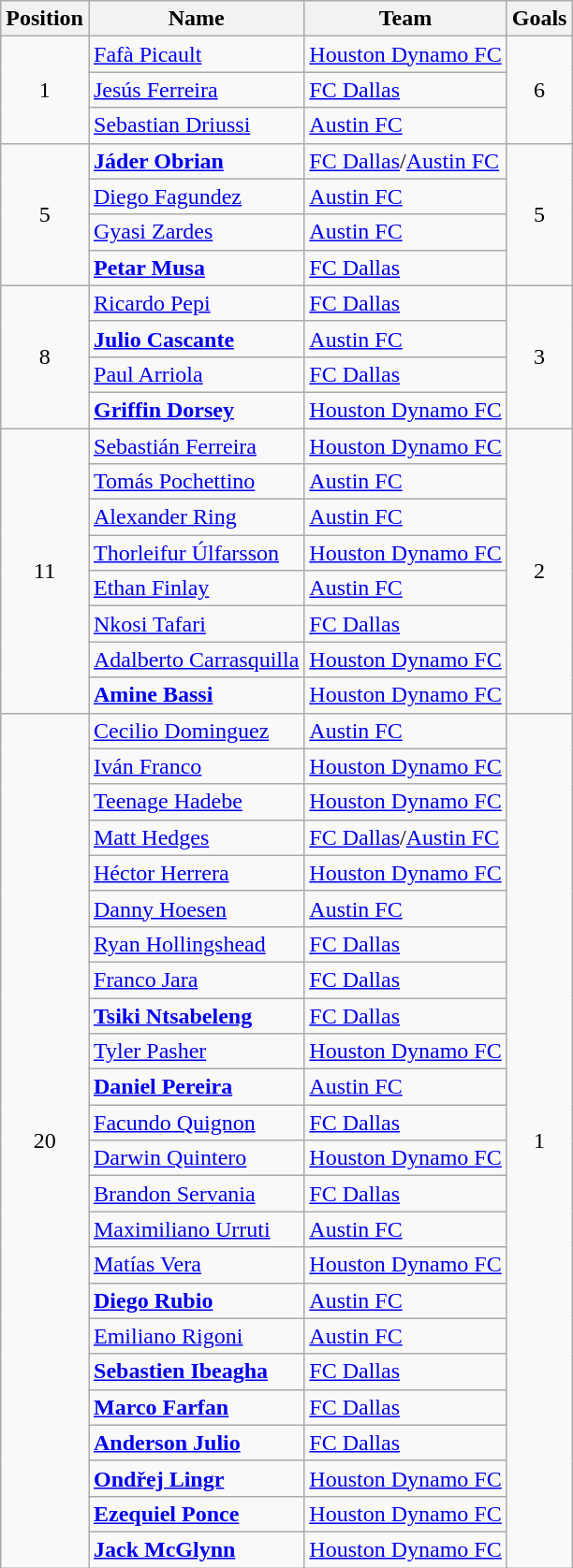<table class="wikitable mw-collapsible mw-collapsed" style="text-align: center">
<tr>
<th>Position</th>
<th>Name</th>
<th>Team</th>
<th>Goals</th>
</tr>
<tr>
<td rowspan=3>1</td>
<td align="left"> <a href='#'>Fafà Picault</a></td>
<td align="left"><a href='#'>Houston Dynamo FC</a></td>
<td rowspan=3>6</td>
</tr>
<tr>
<td align="left"> <a href='#'>Jesús Ferreira</a></td>
<td align="left"><a href='#'>FC Dallas</a></td>
</tr>
<tr>
<td align="left"> <a href='#'>Sebastian Driussi</a></td>
<td align="left"><a href='#'>Austin FC</a></td>
</tr>
<tr>
<td rowspan=4>5</td>
<td align="left"> <strong><a href='#'>Jáder Obrian</a></strong></td>
<td align="left"><a href='#'>FC Dallas</a>/<a href='#'>Austin FC</a></td>
<td rowspan=4>5</td>
</tr>
<tr>
<td align="left"> <a href='#'>Diego Fagundez</a></td>
<td align="left"><a href='#'>Austin FC</a></td>
</tr>
<tr>
<td align="left"> <a href='#'>Gyasi Zardes</a></td>
<td align="left"><a href='#'>Austin FC</a></td>
</tr>
<tr>
<td align="left"> <strong><a href='#'>Petar Musa</a></strong></td>
<td align="left"><a href='#'>FC Dallas</a></td>
</tr>
<tr>
<td rowspan="4">8</td>
<td align="left"> <a href='#'>Ricardo Pepi</a></td>
<td align="left"><a href='#'>FC Dallas</a></td>
<td rowspan="4">3</td>
</tr>
<tr>
<td align="left"> <strong><a href='#'>Julio Cascante</a></strong></td>
<td align="left"><a href='#'>Austin FC</a></td>
</tr>
<tr>
<td align="left"> <a href='#'>Paul Arriola</a></td>
<td align="left"><a href='#'>FC Dallas</a></td>
</tr>
<tr>
<td align="left"> <strong><a href='#'>Griffin Dorsey</a></strong></td>
<td align="left"><a href='#'>Houston Dynamo FC</a></td>
</tr>
<tr>
<td rowspan="8">11</td>
<td align="left"> <a href='#'>Sebastián Ferreira</a></td>
<td align="left"><a href='#'>Houston Dynamo FC</a></td>
<td rowspan="8">2</td>
</tr>
<tr>
<td align="left"> <a href='#'>Tomás Pochettino</a></td>
<td align="left"><a href='#'>Austin FC</a></td>
</tr>
<tr>
<td align="left"> <a href='#'>Alexander Ring</a></td>
<td align="left"><a href='#'>Austin FC</a></td>
</tr>
<tr>
<td align="left"> <a href='#'>Thorleifur Úlfarsson</a></td>
<td align="left"><a href='#'>Houston Dynamo FC</a></td>
</tr>
<tr>
<td align="left"> <a href='#'>Ethan Finlay</a></td>
<td align="left"><a href='#'>Austin FC</a></td>
</tr>
<tr>
<td align="left"> <a href='#'>Nkosi Tafari</a></td>
<td align="left"><a href='#'>FC Dallas</a></td>
</tr>
<tr>
<td align="left"> <a href='#'>Adalberto Carrasquilla</a></td>
<td align="left"><a href='#'>Houston Dynamo FC</a></td>
</tr>
<tr>
<td align="left"> <strong><a href='#'>Amine Bassi</a></strong></td>
<td align="left"><a href='#'>Houston Dynamo FC</a></td>
</tr>
<tr>
<td rowspan="24">20</td>
<td align="left"> <a href='#'>Cecilio Dominguez</a></td>
<td align="left"><a href='#'>Austin FC</a></td>
<td rowspan="24">1</td>
</tr>
<tr>
<td align="left"> <a href='#'>Iván Franco </a></td>
<td align="left"><a href='#'>Houston Dynamo FC</a></td>
</tr>
<tr>
<td align="left"> <a href='#'>Teenage Hadebe</a></td>
<td align="left"><a href='#'>Houston Dynamo FC</a></td>
</tr>
<tr>
<td align="left"> <a href='#'>Matt Hedges</a></td>
<td align="left"><a href='#'>FC Dallas</a>/<a href='#'>Austin FC</a></td>
</tr>
<tr>
<td align="left"> <a href='#'>Héctor Herrera</a></td>
<td align="left"><a href='#'>Houston Dynamo FC</a></td>
</tr>
<tr>
<td align="left"> <a href='#'>Danny Hoesen</a></td>
<td align="left"><a href='#'>Austin FC</a></td>
</tr>
<tr>
<td align="left"> <a href='#'>Ryan Hollingshead</a></td>
<td align="left"><a href='#'>FC Dallas</a></td>
</tr>
<tr>
<td align="left"> <a href='#'>Franco Jara</a></td>
<td align="left"><a href='#'>FC Dallas</a></td>
</tr>
<tr>
<td align="left"> <strong><a href='#'>Tsiki Ntsabeleng</a></strong></td>
<td align="left"><a href='#'>FC Dallas</a></td>
</tr>
<tr>
<td align="left"> <a href='#'>Tyler Pasher</a></td>
<td align="left"><a href='#'>Houston Dynamo FC</a></td>
</tr>
<tr>
<td align="left"> <strong><a href='#'>Daniel Pereira</a></strong></td>
<td align="left"><a href='#'>Austin FC</a></td>
</tr>
<tr>
<td align="left"> <a href='#'>Facundo Quignon</a></td>
<td align="left"><a href='#'>FC Dallas</a></td>
</tr>
<tr>
<td align="left"> <a href='#'>Darwin Quintero</a></td>
<td align="left"><a href='#'>Houston Dynamo FC</a></td>
</tr>
<tr>
<td align="left"> <a href='#'>Brandon Servania</a></td>
<td align="left"><a href='#'>FC Dallas</a></td>
</tr>
<tr>
<td align="left"> <a href='#'>Maximiliano Urruti</a></td>
<td align="left"><a href='#'>Austin FC</a></td>
</tr>
<tr>
<td align="left"> <a href='#'>Matías Vera</a></td>
<td align="left"><a href='#'>Houston Dynamo FC</a></td>
</tr>
<tr>
<td align="left"> <strong><a href='#'>Diego Rubio</a></strong></td>
<td align="left"><a href='#'>Austin FC</a></td>
</tr>
<tr>
<td align="left"> <a href='#'>Emiliano Rigoni</a></td>
<td align="left"><a href='#'>Austin FC</a></td>
</tr>
<tr>
<td align="left"> <strong><a href='#'>Sebastien Ibeagha</a></strong></td>
<td align="left"><a href='#'>FC Dallas</a></td>
</tr>
<tr>
<td align="left"> <strong><a href='#'>Marco Farfan</a></strong></td>
<td align="left"><a href='#'>FC Dallas</a></td>
</tr>
<tr>
<td align="left"> <strong><a href='#'>Anderson Julio</a></strong></td>
<td align="left"><a href='#'>FC Dallas</a></td>
</tr>
<tr>
<td align="left"> <strong><a href='#'>Ondřej Lingr</a></strong></td>
<td align="left"><a href='#'>Houston Dynamo FC</a></td>
</tr>
<tr>
<td align="left"> <strong><a href='#'>Ezequiel Ponce</a></strong></td>
<td align="left"><a href='#'>Houston Dynamo FC</a></td>
</tr>
<tr>
<td align="left"> <strong><a href='#'>Jack McGlynn</a></strong></td>
<td align="left"><a href='#'>Houston Dynamo FC</a></td>
</tr>
</table>
